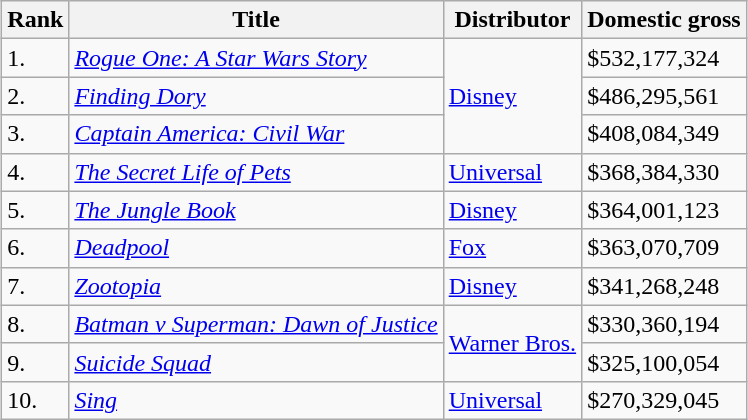<table class="wikitable sortable" style="margin:auto; margin:auto;">
<tr>
<th>Rank</th>
<th>Title</th>
<th>Distributor</th>
<th>Domestic gross</th>
</tr>
<tr>
<td>1.</td>
<td><em><a href='#'>Rogue One: A Star Wars Story</a></em></td>
<td rowspan=3><a href='#'>Disney</a></td>
<td>$532,177,324</td>
</tr>
<tr>
<td>2.</td>
<td><em><a href='#'>Finding Dory</a></em></td>
<td>$486,295,561</td>
</tr>
<tr>
<td>3.</td>
<td><em><a href='#'>Captain America: Civil War</a></em></td>
<td>$408,084,349</td>
</tr>
<tr>
<td>4.</td>
<td><em><a href='#'>The Secret Life of Pets</a></em></td>
<td><a href='#'>Universal</a></td>
<td>$368,384,330</td>
</tr>
<tr>
<td>5.</td>
<td><em><a href='#'>The Jungle Book</a></em></td>
<td><a href='#'>Disney</a></td>
<td>$364,001,123</td>
</tr>
<tr>
<td>6.</td>
<td><em><a href='#'>Deadpool</a></em></td>
<td><a href='#'>Fox</a></td>
<td>$363,070,709</td>
</tr>
<tr>
<td>7.</td>
<td><em><a href='#'>Zootopia</a></em></td>
<td><a href='#'>Disney</a></td>
<td>$341,268,248</td>
</tr>
<tr>
<td>8.</td>
<td><em><a href='#'>Batman v Superman: Dawn of Justice</a></em></td>
<td rowspan=2><a href='#'>Warner Bros.</a></td>
<td>$330,360,194</td>
</tr>
<tr>
<td>9.</td>
<td><em><a href='#'>Suicide Squad</a></em></td>
<td>$325,100,054</td>
</tr>
<tr>
<td>10.</td>
<td><em><a href='#'>Sing</a></em></td>
<td><a href='#'>Universal</a></td>
<td>$270,329,045</td>
</tr>
</table>
